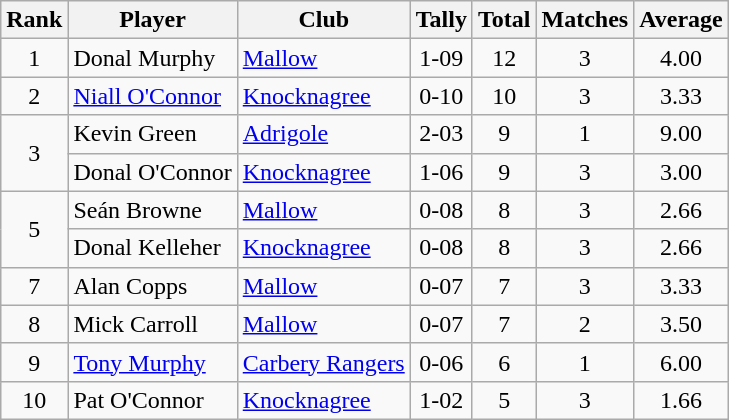<table class="wikitable">
<tr>
<th>Rank</th>
<th>Player</th>
<th>Club</th>
<th>Tally</th>
<th>Total</th>
<th>Matches</th>
<th>Average</th>
</tr>
<tr>
<td rowspan="1" style="text-align:center;">1</td>
<td>Donal Murphy</td>
<td><a href='#'>Mallow</a></td>
<td align=center>1-09</td>
<td align=center>12</td>
<td align=center>3</td>
<td align=center>4.00</td>
</tr>
<tr>
<td rowspan="1" style="text-align:center;">2</td>
<td><a href='#'>Niall O'Connor</a></td>
<td><a href='#'>Knocknagree</a></td>
<td align=center>0-10</td>
<td align=center>10</td>
<td align=center>3</td>
<td align=center>3.33</td>
</tr>
<tr>
<td rowspan="2" style="text-align:center;">3</td>
<td>Kevin Green</td>
<td><a href='#'>Adrigole</a></td>
<td align=center>2-03</td>
<td align=center>9</td>
<td align=center>1</td>
<td align=center>9.00</td>
</tr>
<tr>
<td>Donal O'Connor</td>
<td><a href='#'>Knocknagree</a></td>
<td align=center>1-06</td>
<td align=center>9</td>
<td align=center>3</td>
<td align=center>3.00</td>
</tr>
<tr>
<td rowspan="2" style="text-align:center;">5</td>
<td>Seán Browne</td>
<td><a href='#'>Mallow</a></td>
<td align=center>0-08</td>
<td align=center>8</td>
<td align=center>3</td>
<td align=center>2.66</td>
</tr>
<tr>
<td>Donal Kelleher</td>
<td><a href='#'>Knocknagree</a></td>
<td align=center>0-08</td>
<td align=center>8</td>
<td align=center>3</td>
<td align=center>2.66</td>
</tr>
<tr>
<td rowspan="1" style="text-align:center;">7</td>
<td>Alan Copps</td>
<td><a href='#'>Mallow</a></td>
<td align=center>0-07</td>
<td align=center>7</td>
<td align=center>3</td>
<td align=center>3.33</td>
</tr>
<tr>
<td rowspan="1" style="text-align:center;">8</td>
<td>Mick Carroll</td>
<td><a href='#'>Mallow</a></td>
<td align=center>0-07</td>
<td align=center>7</td>
<td align=center>2</td>
<td align=center>3.50</td>
</tr>
<tr>
<td rowspan="1" style="text-align:center;">9</td>
<td><a href='#'>Tony Murphy</a></td>
<td><a href='#'>Carbery Rangers</a></td>
<td align=center>0-06</td>
<td align=center>6</td>
<td align=center>1</td>
<td align=center>6.00</td>
</tr>
<tr>
<td rowspan="1" style="text-align:center;">10</td>
<td>Pat O'Connor</td>
<td><a href='#'>Knocknagree</a></td>
<td align=center>1-02</td>
<td align=center>5</td>
<td align=center>3</td>
<td align=center>1.66</td>
</tr>
</table>
